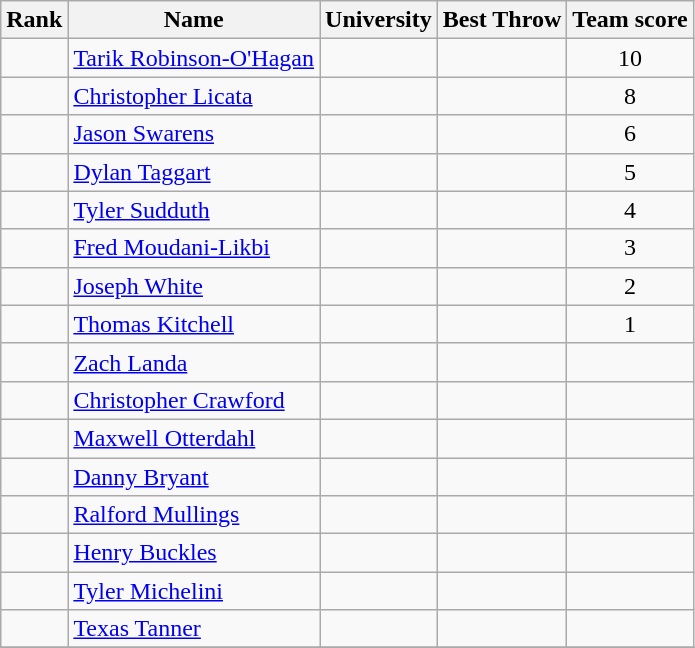<table class="wikitable sortable" style="text-align:center">
<tr>
<th>Rank</th>
<th>Name</th>
<th>University</th>
<th>Best Throw</th>
<th>Team score</th>
</tr>
<tr>
<td></td>
<td align=left> <a href='#'>Tarik Robinson-O'Hagan</a></td>
<td></td>
<td><strong></strong></td>
<td>10 </td>
</tr>
<tr>
<td></td>
<td align=left> <a href='#'>Christopher Licata</a></td>
<td></td>
<td><strong></strong></td>
<td>8 </td>
</tr>
<tr>
<td></td>
<td align=left> <a href='#'>Jason Swarens</a></td>
<td></td>
<td><strong></strong></td>
<td>6 </td>
</tr>
<tr>
<td></td>
<td align=left> <a href='#'>Dylan Taggart</a></td>
<td></td>
<td><strong></strong></td>
<td>5</td>
</tr>
<tr>
<td></td>
<td align=left> <a href='#'>Tyler Sudduth</a></td>
<td></td>
<td><strong></strong></td>
<td>4</td>
</tr>
<tr>
<td></td>
<td align=left> <a href='#'>Fred Moudani-Likbi</a></td>
<td></td>
<td><strong></strong></td>
<td>3</td>
</tr>
<tr>
<td></td>
<td align=left> <a href='#'> Joseph White</a></td>
<td></td>
<td><strong></strong></td>
<td>2</td>
</tr>
<tr>
<td></td>
<td align=left> <a href='#'>Thomas Kitchell</a></td>
<td></td>
<td><strong></strong></td>
<td>1</td>
</tr>
<tr>
<td></td>
<td align=left> <a href='#'>Zach Landa</a></td>
<td></td>
<td><strong></strong></td>
<td></td>
</tr>
<tr>
<td></td>
<td align=left> <a href='#'> Christopher Crawford</a></td>
<td></td>
<td><strong></strong></td>
<td></td>
</tr>
<tr>
<td></td>
<td align=left> <a href='#'>Maxwell Otterdahl</a></td>
<td></td>
<td><strong></strong></td>
<td></td>
</tr>
<tr>
<td></td>
<td align=left> <a href='#'> Danny Bryant</a></td>
<td></td>
<td><strong></strong></td>
<td></td>
</tr>
<tr>
<td></td>
<td align=left> <a href='#'>Ralford Mullings</a></td>
<td></td>
<td><strong></strong></td>
<td></td>
</tr>
<tr>
<td></td>
<td align=left> <a href='#'>Henry Buckles</a></td>
<td></td>
<td><strong></strong></td>
<td></td>
</tr>
<tr>
<td></td>
<td align=left> <a href='#'>Tyler Michelini</a></td>
<td></td>
<td><strong></strong></td>
<td></td>
</tr>
<tr>
<td></td>
<td align=left> <a href='#'>Texas Tanner</a></td>
<td></td>
<td><strong></strong></td>
<td></td>
</tr>
<tr>
</tr>
</table>
